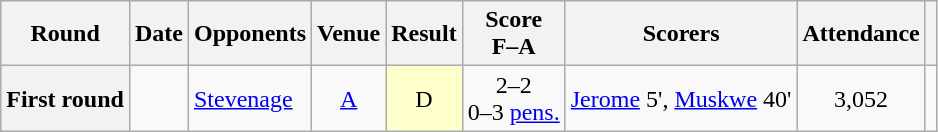<table class="wikitable sortable plainrowheaders" style=text-align:center>
<tr>
<th scope=col>Round</th>
<th scope=col>Date</th>
<th scope=col>Opponents</th>
<th scope=col>Venue</th>
<th scope=col>Result</th>
<th scope=col>Score<br>F–A</th>
<th scope=col class=unsortable>Scorers</th>
<th scope=col>Attendance</th>
<th scope=col class=unsortable></th>
</tr>
<tr>
<th scope=row>First round</th>
<td align=left></td>
<td align=left><a href='#'>Stevenage</a></td>
<td><a href='#'>A</a></td>
<td style=background-color:#FFFFCC>D</td>
<td>2–2<br>0–3 <a href='#'>pens.</a></td>
<td align=left><a href='#'>Jerome</a> 5', <a href='#'>Muskwe</a> 40'</td>
<td>3,052</td>
<td></td>
</tr>
</table>
